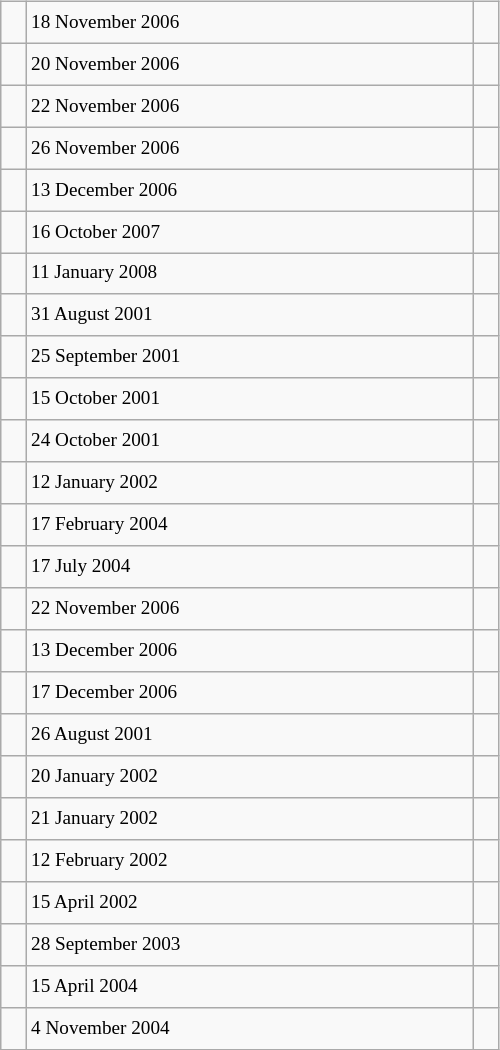<table class="wikitable" style="font-size: 80%; float: left; width: 26em; margin-right: 1em; height: 700px">
<tr>
<td></td>
<td>18 November 2006</td>
<td></td>
</tr>
<tr>
<td></td>
<td>20 November 2006</td>
<td></td>
</tr>
<tr>
<td></td>
<td>22 November 2006</td>
<td></td>
</tr>
<tr>
<td></td>
<td>26 November 2006</td>
<td></td>
</tr>
<tr>
<td></td>
<td>13 December 2006</td>
<td></td>
</tr>
<tr>
<td></td>
<td>16 October 2007</td>
<td></td>
</tr>
<tr>
<td></td>
<td>11 January 2008</td>
<td></td>
</tr>
<tr>
<td></td>
<td>31 August 2001</td>
<td></td>
</tr>
<tr>
<td></td>
<td>25 September 2001</td>
<td></td>
</tr>
<tr>
<td></td>
<td>15 October 2001</td>
<td></td>
</tr>
<tr>
<td></td>
<td>24 October 2001</td>
<td></td>
</tr>
<tr>
<td></td>
<td>12 January 2002</td>
<td></td>
</tr>
<tr>
<td></td>
<td>17 February 2004</td>
<td></td>
</tr>
<tr>
<td></td>
<td>17 July 2004</td>
<td></td>
</tr>
<tr>
<td></td>
<td>22 November 2006</td>
<td></td>
</tr>
<tr>
<td></td>
<td>13 December 2006</td>
<td></td>
</tr>
<tr>
<td></td>
<td>17 December 2006</td>
<td></td>
</tr>
<tr>
<td></td>
<td>26 August 2001</td>
<td></td>
</tr>
<tr>
<td></td>
<td>20 January 2002</td>
<td></td>
</tr>
<tr>
<td></td>
<td>21 January 2002</td>
<td></td>
</tr>
<tr>
<td></td>
<td>12 February 2002</td>
<td></td>
</tr>
<tr>
<td></td>
<td>15 April 2002</td>
<td></td>
</tr>
<tr>
<td></td>
<td>28 September 2003</td>
<td></td>
</tr>
<tr>
<td></td>
<td>15 April 2004</td>
<td></td>
</tr>
<tr>
<td></td>
<td>4 November 2004</td>
<td></td>
</tr>
</table>
